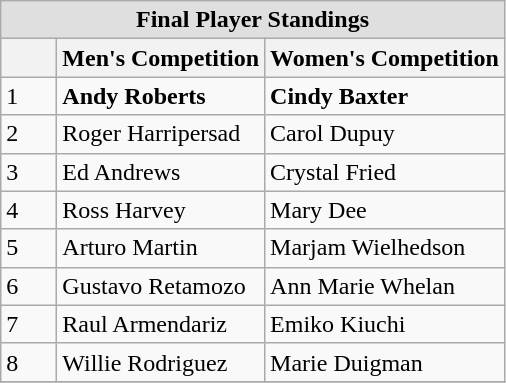<table class="wikitable">
<tr align=left style="background:#dfdfdf;">
<td colspan=4 align="center"><strong>Final Player Standings</strong></td>
</tr>
<tr>
<th width=30></th>
<th width=>Men's Competition</th>
<th width=>Women's Competition</th>
</tr>
<tr>
<td align="centre">1</td>
<td> <strong>Andy Roberts</strong></td>
<td> <strong>Cindy Baxter</strong></td>
</tr>
<tr>
<td align="centre">2</td>
<td> Roger Harripersad</td>
<td> Carol Dupuy</td>
</tr>
<tr>
<td align="centre">3</td>
<td> Ed Andrews</td>
<td> Crystal Fried</td>
</tr>
<tr>
<td align="centre">4</td>
<td> Ross Harvey</td>
<td> Mary Dee</td>
</tr>
<tr>
<td align="centre">5</td>
<td> Arturo Martin</td>
<td> Marjam Wielhedson</td>
</tr>
<tr>
<td align="centre">6</td>
<td> Gustavo Retamozo</td>
<td> Ann Marie Whelan</td>
</tr>
<tr>
<td align="centre">7</td>
<td> Raul Armendariz</td>
<td> Emiko Kiuchi</td>
</tr>
<tr>
<td align="centre">8</td>
<td> Willie Rodriguez</td>
<td> Marie Duigman</td>
</tr>
<tr>
</tr>
</table>
